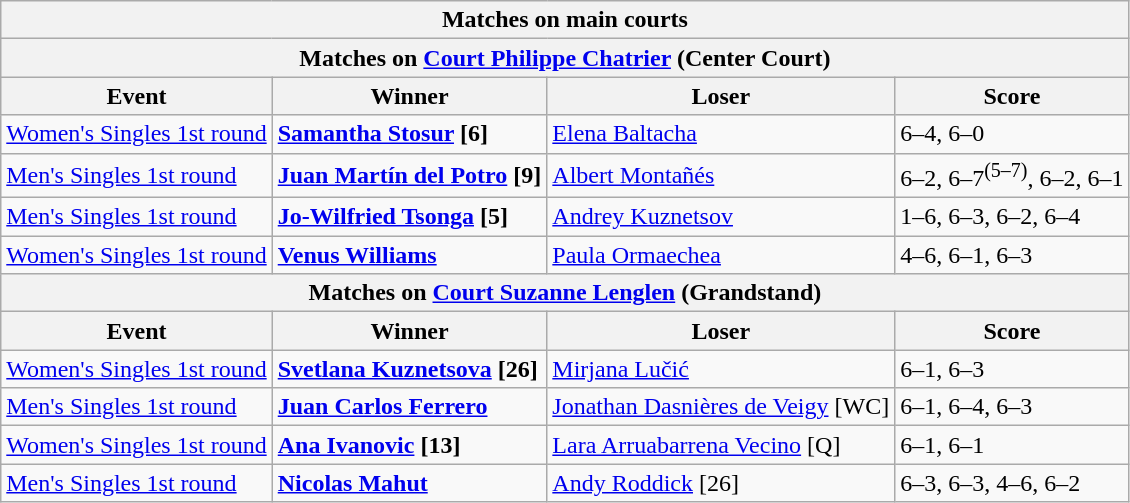<table class="wikitable">
<tr>
<th colspan=4 style=white-space:nowrap>Matches on main courts</th>
</tr>
<tr>
<th colspan=4>Matches on <a href='#'>Court Philippe Chatrier</a> (Center Court)</th>
</tr>
<tr>
<th>Event</th>
<th>Winner</th>
<th>Loser</th>
<th>Score</th>
</tr>
<tr>
<td><a href='#'>Women's Singles 1st round</a></td>
<td> <strong><a href='#'>Samantha Stosur</a> [6]</strong></td>
<td> <a href='#'>Elena Baltacha</a></td>
<td>6–4, 6–0</td>
</tr>
<tr>
<td><a href='#'>Men's Singles 1st round</a></td>
<td> <strong><a href='#'>Juan Martín del Potro</a> [9]</strong></td>
<td> <a href='#'>Albert Montañés</a></td>
<td>6–2, 6–7<sup>(5–7)</sup>, 6–2, 6–1</td>
</tr>
<tr>
<td><a href='#'>Men's Singles 1st round</a></td>
<td> <strong><a href='#'>Jo-Wilfried Tsonga</a> [5]</strong></td>
<td> <a href='#'>Andrey Kuznetsov</a></td>
<td>1–6, 6–3, 6–2, 6–4</td>
</tr>
<tr>
<td><a href='#'>Women's Singles 1st round</a></td>
<td> <strong><a href='#'>Venus Williams</a></strong></td>
<td> <a href='#'>Paula Ormaechea</a></td>
<td>4–6, 6–1, 6–3</td>
</tr>
<tr>
<th colspan=4>Matches on <a href='#'>Court Suzanne Lenglen</a> (Grandstand)</th>
</tr>
<tr>
<th>Event</th>
<th>Winner</th>
<th>Loser</th>
<th>Score</th>
</tr>
<tr>
<td><a href='#'>Women's Singles 1st round</a></td>
<td> <strong><a href='#'>Svetlana Kuznetsova</a> [26]</strong></td>
<td> <a href='#'>Mirjana Lučić</a></td>
<td>6–1, 6–3</td>
</tr>
<tr>
<td><a href='#'>Men's Singles 1st round</a></td>
<td> <strong><a href='#'>Juan Carlos Ferrero</a></strong></td>
<td> <a href='#'>Jonathan Dasnières de Veigy</a> [WC]</td>
<td>6–1, 6–4, 6–3</td>
</tr>
<tr>
<td><a href='#'>Women's Singles 1st round</a></td>
<td> <strong><a href='#'>Ana Ivanovic</a> [13]</strong></td>
<td> <a href='#'>Lara Arruabarrena Vecino</a> [Q]</td>
<td>6–1, 6–1</td>
</tr>
<tr>
<td><a href='#'>Men's Singles 1st round</a></td>
<td> <strong><a href='#'>Nicolas Mahut</a></strong></td>
<td> <a href='#'>Andy Roddick</a> [26]</td>
<td>6–3, 6–3, 4–6, 6–2</td>
</tr>
</table>
